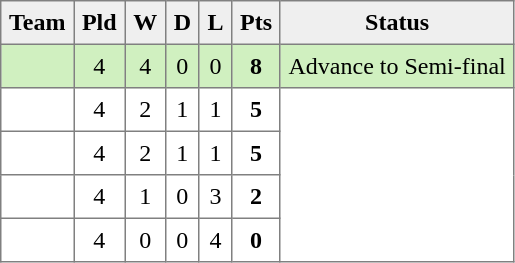<table style=border-collapse:collapse border=1 cellspacing=0 cellpadding=5>
<tr align=center bgcolor=#efefef>
<th>Team</th>
<th>Pld</th>
<th>W</th>
<th>D</th>
<th>L</th>
<th>Pts</th>
<th>Status</th>
</tr>
<tr align=center style="background:#D0F0C0;">
<td style="text-align:left;"> </td>
<td>4</td>
<td>4</td>
<td>0</td>
<td>0</td>
<td><strong>8</strong></td>
<td rowspan=1>Advance to Semi-final</td>
</tr>
<tr align=center style="background:#FFFFFF;">
<td style="text-align:left;"> </td>
<td>4</td>
<td>2</td>
<td>1</td>
<td>1</td>
<td><strong>5</strong></td>
<td rowspan=4></td>
</tr>
<tr align=center style="background:#FFFFFF;">
<td style="text-align:left;"> </td>
<td>4</td>
<td>2</td>
<td>1</td>
<td>1</td>
<td><strong>5</strong></td>
</tr>
<tr align=center style="background:#FFFFFF;">
<td style="text-align:left;"> </td>
<td>4</td>
<td>1</td>
<td>0</td>
<td>3</td>
<td><strong>2</strong></td>
</tr>
<tr align=center style="background:#FFFFFF;">
<td style="text-align:left;"> </td>
<td>4</td>
<td>0</td>
<td>0</td>
<td>4</td>
<td><strong>0</strong></td>
</tr>
</table>
